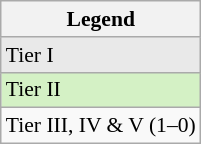<table class=wikitable style="font-size:90%">
<tr>
<th>Legend</th>
</tr>
<tr>
<td style="background:#e9e9e9;">Tier I</td>
</tr>
<tr>
<td style="background:#d4f1c5;">Tier II</td>
</tr>
<tr>
<td>Tier III, IV & V (1–0)</td>
</tr>
</table>
